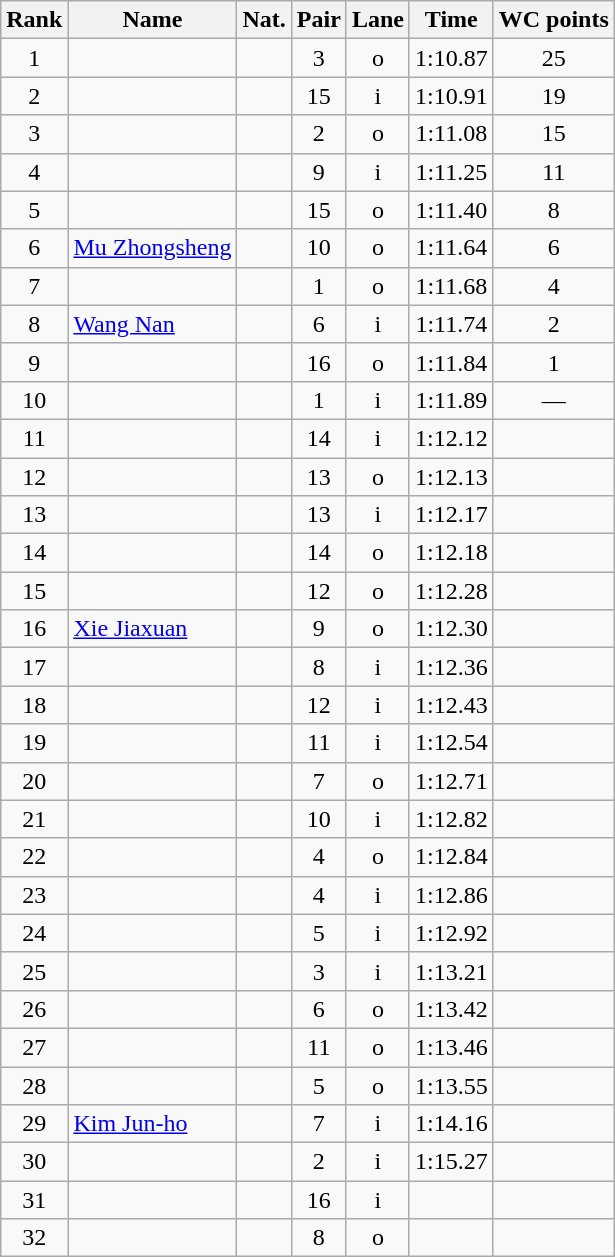<table class="wikitable sortable" style="text-align:center">
<tr>
<th>Rank</th>
<th>Name</th>
<th>Nat.</th>
<th>Pair</th>
<th>Lane</th>
<th>Time</th>
<th>WC points</th>
</tr>
<tr>
<td>1</td>
<td align=left></td>
<td></td>
<td>3</td>
<td>o</td>
<td>1:10.87</td>
<td>25</td>
</tr>
<tr>
<td>2</td>
<td align=left></td>
<td></td>
<td>15</td>
<td>i</td>
<td>1:10.91</td>
<td>19</td>
</tr>
<tr>
<td>3</td>
<td align=left></td>
<td></td>
<td>2</td>
<td>o</td>
<td>1:11.08</td>
<td>15</td>
</tr>
<tr>
<td>4</td>
<td align=left></td>
<td></td>
<td>9</td>
<td>i</td>
<td>1:11.25</td>
<td>11</td>
</tr>
<tr>
<td>5</td>
<td align=left></td>
<td></td>
<td>15</td>
<td>o</td>
<td>1:11.40</td>
<td>8</td>
</tr>
<tr>
<td>6</td>
<td align=left><a href='#'>Mu Zhongsheng</a></td>
<td></td>
<td>10</td>
<td>o</td>
<td>1:11.64</td>
<td>6</td>
</tr>
<tr>
<td>7</td>
<td align=left></td>
<td></td>
<td>1</td>
<td>o</td>
<td>1:11.68</td>
<td>4</td>
</tr>
<tr>
<td>8</td>
<td align=left><a href='#'>Wang Nan</a></td>
<td></td>
<td>6</td>
<td>i</td>
<td>1:11.74</td>
<td>2</td>
</tr>
<tr>
<td>9</td>
<td align=left></td>
<td></td>
<td>16</td>
<td>o</td>
<td>1:11.84</td>
<td>1</td>
</tr>
<tr>
<td>10</td>
<td align=left></td>
<td></td>
<td>1</td>
<td>i</td>
<td>1:11.89</td>
<td>—</td>
</tr>
<tr>
<td>11</td>
<td align=left></td>
<td></td>
<td>14</td>
<td>i</td>
<td>1:12.12</td>
<td></td>
</tr>
<tr>
<td>12</td>
<td align=left></td>
<td></td>
<td>13</td>
<td>o</td>
<td>1:12.13</td>
<td></td>
</tr>
<tr>
<td>13</td>
<td align=left></td>
<td></td>
<td>13</td>
<td>i</td>
<td>1:12.17</td>
<td></td>
</tr>
<tr>
<td>14</td>
<td align=left></td>
<td></td>
<td>14</td>
<td>o</td>
<td>1:12.18</td>
<td></td>
</tr>
<tr>
<td>15</td>
<td align=left></td>
<td></td>
<td>12</td>
<td>o</td>
<td>1:12.28</td>
<td></td>
</tr>
<tr>
<td>16</td>
<td align=left><a href='#'>Xie Jiaxuan</a></td>
<td></td>
<td>9</td>
<td>o</td>
<td>1:12.30</td>
<td></td>
</tr>
<tr>
<td>17</td>
<td align=left></td>
<td></td>
<td>8</td>
<td>i</td>
<td>1:12.36</td>
<td></td>
</tr>
<tr>
<td>18</td>
<td align=left></td>
<td></td>
<td>12</td>
<td>i</td>
<td>1:12.43</td>
<td></td>
</tr>
<tr>
<td>19</td>
<td align=left></td>
<td></td>
<td>11</td>
<td>i</td>
<td>1:12.54</td>
<td></td>
</tr>
<tr>
<td>20</td>
<td align=left></td>
<td></td>
<td>7</td>
<td>o</td>
<td>1:12.71</td>
<td></td>
</tr>
<tr>
<td>21</td>
<td align=left></td>
<td></td>
<td>10</td>
<td>i</td>
<td>1:12.82</td>
<td></td>
</tr>
<tr>
<td>22</td>
<td align=left></td>
<td></td>
<td>4</td>
<td>o</td>
<td>1:12.84</td>
<td></td>
</tr>
<tr>
<td>23</td>
<td align=left></td>
<td></td>
<td>4</td>
<td>i</td>
<td>1:12.86</td>
<td></td>
</tr>
<tr>
<td>24</td>
<td align=left></td>
<td></td>
<td>5</td>
<td>i</td>
<td>1:12.92</td>
<td></td>
</tr>
<tr>
<td>25</td>
<td align=left></td>
<td></td>
<td>3</td>
<td>i</td>
<td>1:13.21</td>
<td></td>
</tr>
<tr>
<td>26</td>
<td align=left></td>
<td></td>
<td>6</td>
<td>o</td>
<td>1:13.42</td>
<td></td>
</tr>
<tr>
<td>27</td>
<td align=left></td>
<td></td>
<td>11</td>
<td>o</td>
<td>1:13.46</td>
<td></td>
</tr>
<tr>
<td>28</td>
<td align=left></td>
<td></td>
<td>5</td>
<td>o</td>
<td>1:13.55</td>
<td></td>
</tr>
<tr>
<td>29</td>
<td align=left><a href='#'>Kim Jun-ho</a></td>
<td></td>
<td>7</td>
<td>i</td>
<td>1:14.16</td>
<td></td>
</tr>
<tr>
<td>30</td>
<td align=left></td>
<td></td>
<td>2</td>
<td>i</td>
<td>1:15.27</td>
<td></td>
</tr>
<tr>
<td>31</td>
<td align=left></td>
<td></td>
<td>16</td>
<td>i</td>
<td></td>
<td></td>
</tr>
<tr>
<td>32</td>
<td align=left></td>
<td></td>
<td>8</td>
<td>o</td>
<td></td>
<td></td>
</tr>
</table>
